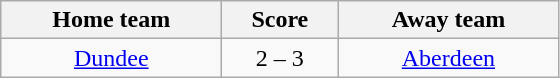<table class="wikitable" style="text-align: center">
<tr>
<th width=140>Home team</th>
<th width=70>Score</th>
<th width=140>Away team</th>
</tr>
<tr>
<td><a href='#'>Dundee</a></td>
<td>2 – 3</td>
<td><a href='#'>Aberdeen</a></td>
</tr>
</table>
